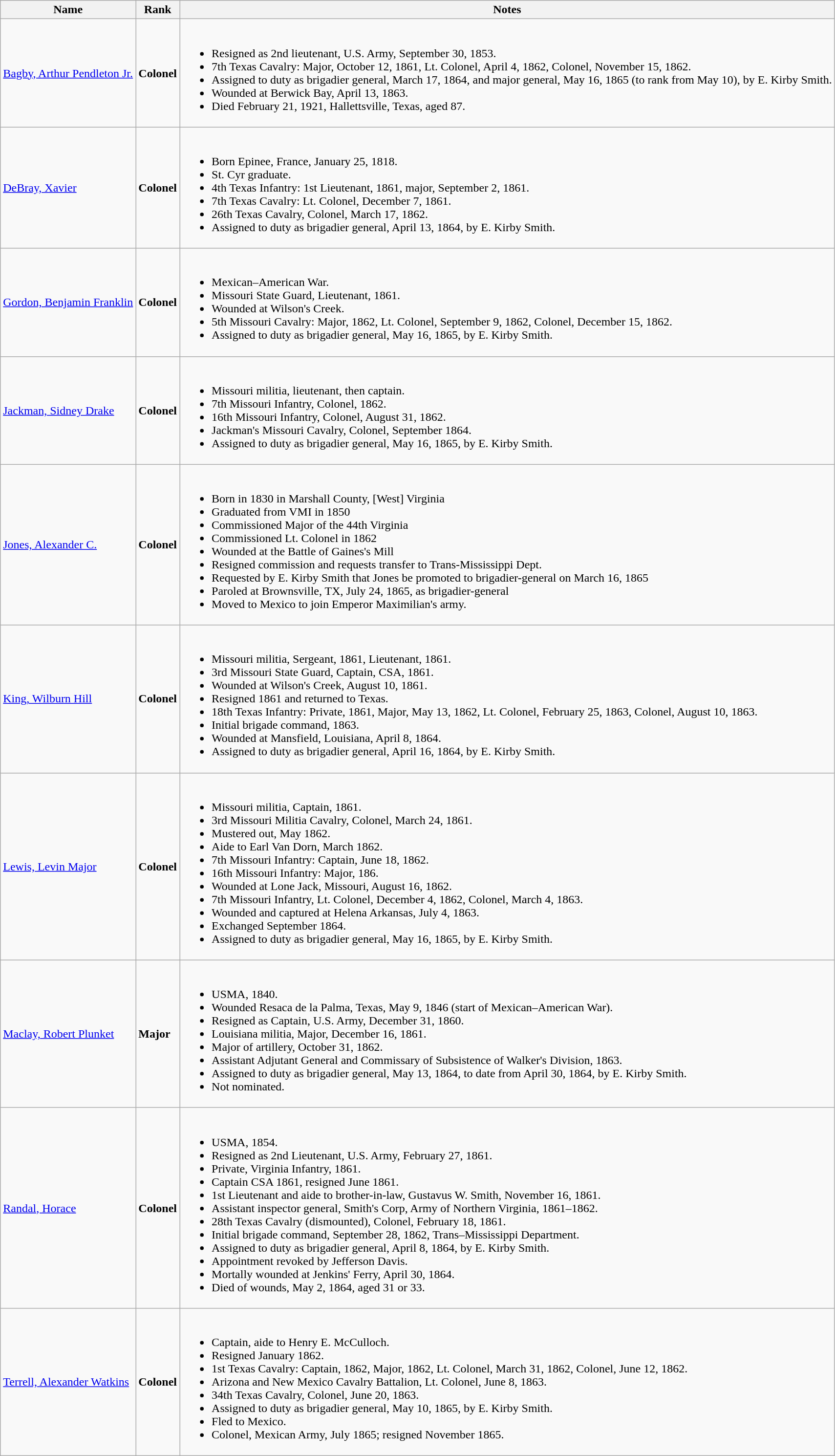<table class="wikitable sortable">
<tr>
<th class="unsortable">Name</th>
<th>Rank</th>
<th class="unsortable">Notes</th>
</tr>
<tr>
<td style=white-space:nowrap><a href='#'>Bagby, Arthur Pendleton Jr.</a></td>
<td style=white-space:nowrap><strong>Colonel</strong></td>
<td><br><ul><li>Resigned as 2nd lieutenant, U.S. Army, September 30, 1853.</li><li>7th Texas Cavalry: Major, October 12, 1861, Lt. Colonel, April 4, 1862, Colonel, November 15, 1862.</li><li>Assigned to duty as brigadier general, March 17, 1864, and major general, May 16, 1865 (to rank from May 10), by E. Kirby Smith.</li><li>Wounded at Berwick Bay, April 13, 1863.</li><li>Died February 21, 1921, Hallettsville, Texas, aged 87.</li></ul></td>
</tr>
<tr>
<td><a href='#'>DeBray, Xavier</a></td>
<td><strong>Colonel</strong></td>
<td><br><ul><li>Born Epinee, France, January 25, 1818.</li><li>St. Cyr graduate.</li><li>4th Texas Infantry: 1st Lieutenant, 1861, major, September 2, 1861.</li><li>7th Texas Cavalry: Lt. Colonel, December 7, 1861.</li><li>26th Texas Cavalry, Colonel, March 17, 1862.</li><li>Assigned to duty as brigadier general, April 13, 1864, by E. Kirby Smith.</li></ul></td>
</tr>
<tr>
<td><a href='#'>Gordon, Benjamin Franklin</a></td>
<td><strong>Colonel</strong></td>
<td><br><ul><li>Mexican–American War.</li><li>Missouri State Guard, Lieutenant, 1861.</li><li>Wounded at Wilson's Creek.</li><li>5th Missouri Cavalry: Major, 1862, Lt. Colonel, September 9, 1862, Colonel, December 15, 1862.</li><li>Assigned to duty as brigadier general, May 16, 1865, by E. Kirby Smith.</li></ul></td>
</tr>
<tr>
<td><a href='#'>Jackman, Sidney Drake</a></td>
<td><strong>Colonel</strong></td>
<td><br><ul><li>Missouri militia, lieutenant, then captain.</li><li>7th Missouri Infantry, Colonel, 1862.</li><li>16th Missouri Infantry, Colonel, August 31, 1862.</li><li>Jackman's Missouri Cavalry, Colonel, September 1864.</li><li>Assigned to duty as brigadier general, May 16, 1865, by E. Kirby Smith.</li></ul></td>
</tr>
<tr>
<td><a href='#'>Jones, Alexander C.</a></td>
<td><strong>Colonel</strong></td>
<td><br><ul><li>Born in 1830 in Marshall County, [West] Virginia</li><li>Graduated from VMI in 1850</li><li>Commissioned Major of the 44th Virginia</li><li>Commissioned Lt. Colonel in 1862</li><li>Wounded at the Battle of Gaines's Mill</li><li>Resigned commission and requests transfer to Trans-Mississippi Dept.</li><li>Requested by E. Kirby Smith that Jones be promoted to brigadier-general on March 16, 1865</li><li>Paroled at Brownsville, TX, July 24, 1865, as brigadier-general</li><li>Moved to Mexico to join Emperor Maximilian's army.</li></ul></td>
</tr>
<tr>
<td><a href='#'>King, Wilburn Hill</a></td>
<td><strong>Colonel</strong></td>
<td><br><ul><li>Missouri militia, Sergeant, 1861, Lieutenant, 1861.</li><li>3rd Missouri State Guard, Captain, CSA, 1861.</li><li>Wounded at Wilson's Creek, August 10, 1861.</li><li>Resigned 1861 and returned to Texas.</li><li>18th Texas Infantry: Private, 1861, Major, May 13, 1862, Lt. Colonel, February 25, 1863, Colonel, August 10, 1863.</li><li>Initial brigade command, 1863.</li><li>Wounded at Mansfield, Louisiana, April 8, 1864.</li><li>Assigned to duty as brigadier general, April 16, 1864, by E. Kirby Smith.</li></ul></td>
</tr>
<tr>
<td><a href='#'>Lewis, Levin Major</a></td>
<td><strong>Colonel</strong></td>
<td><br><ul><li>Missouri militia, Captain, 1861.</li><li>3rd Missouri Militia Cavalry, Colonel, March 24, 1861.</li><li>Mustered out, May 1862.</li><li>Aide to Earl Van Dorn, March 1862.</li><li>7th Missouri Infantry: Captain, June 18, 1862.</li><li>16th Missouri Infantry: Major, 186.</li><li>Wounded at Lone Jack, Missouri, August 16, 1862.</li><li>7th Missouri Infantry, Lt. Colonel, December 4, 1862, Colonel, March 4, 1863.</li><li>Wounded and captured at Helena Arkansas, July 4, 1863.</li><li>Exchanged September 1864.</li><li>Assigned to duty as brigadier general, May 16, 1865, by E. Kirby Smith.</li></ul></td>
</tr>
<tr>
<td><a href='#'>Maclay, Robert Plunket</a></td>
<td><strong>Major</strong></td>
<td><br><ul><li>USMA, 1840.</li><li>Wounded Resaca de la Palma, Texas, May 9, 1846 (start of Mexican–American War).</li><li>Resigned as Captain, U.S. Army, December 31, 1860.</li><li>Louisiana militia, Major, December 16, 1861.</li><li>Major of artillery, October 31, 1862.</li><li>Assistant Adjutant General and Commissary of Subsistence of Walker's Division, 1863.</li><li>Assigned to duty as brigadier general, May 13, 1864, to date from April 30, 1864, by E. Kirby Smith.</li><li>Not nominated.</li></ul></td>
</tr>
<tr>
<td><a href='#'>Randal, Horace</a></td>
<td><strong>Colonel</strong></td>
<td><br><ul><li>USMA, 1854.</li><li>Resigned as 2nd Lieutenant, U.S. Army, February 27, 1861.</li><li>Private, Virginia Infantry, 1861.</li><li>Captain CSA 1861, resigned June 1861.</li><li>1st Lieutenant and aide to brother-in-law, Gustavus W. Smith, November 16, 1861.</li><li>Assistant inspector general, Smith's Corp, Army of Northern Virginia, 1861–1862.</li><li>28th Texas Cavalry (dismounted), Colonel, February 18, 1861.</li><li>Initial brigade command, September 28, 1862, Trans–Mississippi Department.</li><li>Assigned to duty as brigadier general, April 8, 1864, by E. Kirby Smith.</li><li>Appointment revoked by Jefferson Davis.</li><li>Mortally wounded at Jenkins' Ferry, April 30, 1864.</li><li>Died of wounds, May 2, 1864, aged 31 or 33.</li></ul></td>
</tr>
<tr>
<td><a href='#'>Terrell, Alexander Watkins</a></td>
<td><strong>Colonel</strong></td>
<td><br><ul><li>Captain, aide to Henry E. McCulloch.</li><li>Resigned January 1862.</li><li>1st Texas Cavalry: Captain, 1862, Major, 1862, Lt. Colonel, March 31, 1862, Colonel, June 12, 1862.</li><li>Arizona and New Mexico Cavalry Battalion, Lt. Colonel, June 8, 1863.</li><li>34th Texas Cavalry, Colonel, June 20, 1863.</li><li>Assigned to duty as brigadier general, May 10, 1865, by E. Kirby Smith.</li><li>Fled to Mexico.</li><li>Colonel, Mexican Army, July 1865; resigned November 1865.</li></ul></td>
</tr>
</table>
